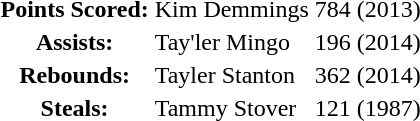<table class="toccolours">
<tr>
<th>Points Scored:</th>
<td>Kim Demmings</td>
<td>784</td>
<td>(2013)</td>
</tr>
<tr>
<th>Assists:</th>
<td>Tay'ler Mingo</td>
<td>196</td>
<td>(2014)</td>
</tr>
<tr>
<th>Rebounds:</th>
<td>Tayler Stanton</td>
<td>362</td>
<td>(2014)</td>
</tr>
<tr>
<th>Steals:</th>
<td>Tammy Stover</td>
<td>121</td>
<td>(1987)</td>
</tr>
</table>
